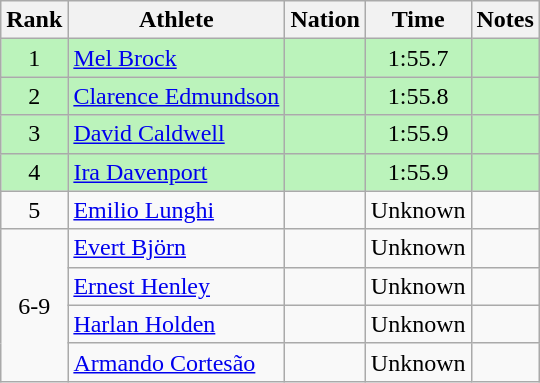<table class="wikitable sortable" style="text-align:center">
<tr>
<th>Rank</th>
<th>Athlete</th>
<th>Nation</th>
<th>Time</th>
<th>Notes</th>
</tr>
<tr bgcolor=bbf3bb>
<td>1</td>
<td align=left><a href='#'>Mel Brock</a></td>
<td align=left></td>
<td>1:55.7</td>
<td></td>
</tr>
<tr bgcolor=bbf3bb>
<td>2</td>
<td align=left><a href='#'>Clarence Edmundson</a></td>
<td align=left></td>
<td>1:55.8</td>
<td></td>
</tr>
<tr bgcolor=bbf3bb>
<td>3</td>
<td align=left><a href='#'>David Caldwell</a></td>
<td align=left></td>
<td>1:55.9</td>
<td></td>
</tr>
<tr bgcolor=bbf3bb>
<td>4</td>
<td align=left><a href='#'>Ira Davenport</a></td>
<td align=left></td>
<td>1:55.9</td>
<td></td>
</tr>
<tr>
<td>5</td>
<td align=left><a href='#'>Emilio Lunghi</a></td>
<td align=left></td>
<td data-sort-value=2:00.0>Unknown</td>
<td></td>
</tr>
<tr>
<td rowspan=4>6-9</td>
<td align=left><a href='#'>Evert Björn</a></td>
<td align=left></td>
<td data-sort-value=3:00.0>Unknown</td>
<td></td>
</tr>
<tr>
<td align=left><a href='#'>Ernest Henley</a></td>
<td align=left></td>
<td data-sort-value=3:00.0>Unknown</td>
<td></td>
</tr>
<tr>
<td align=left><a href='#'>Harlan Holden</a></td>
<td align=left></td>
<td data-sort-value=3:00.0>Unknown</td>
<td></td>
</tr>
<tr>
<td align=left><a href='#'>Armando Cortesão</a></td>
<td align=left></td>
<td data-sort-value=3:00.0>Unknown</td>
<td></td>
</tr>
</table>
